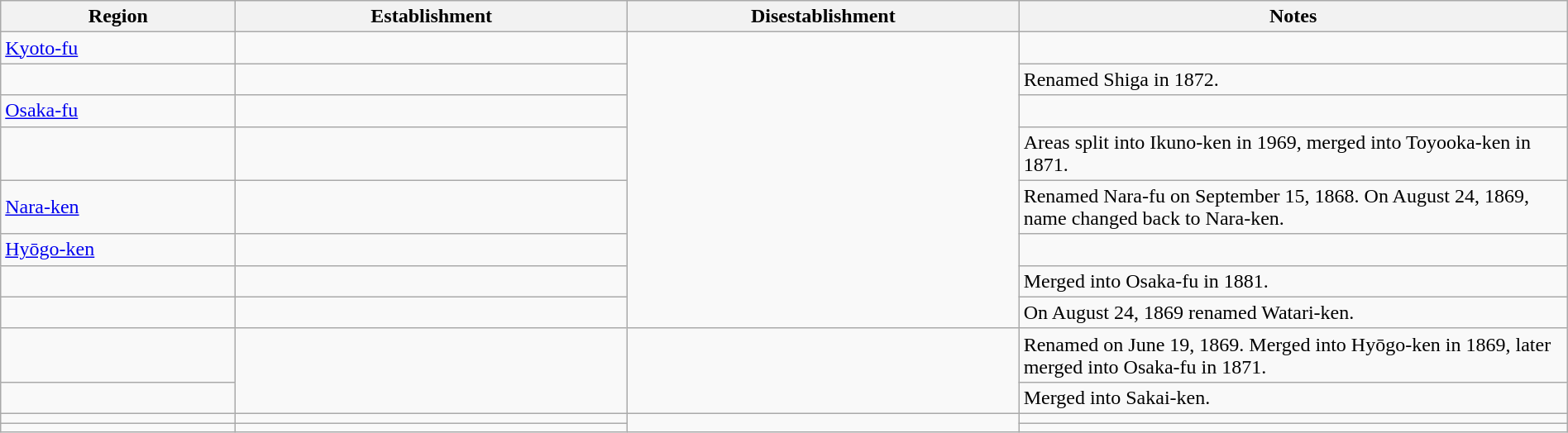<table class="wikitable" style="width:100%">
<tr>
<th style="width:15%">Region</th>
<th style="width:25%">Establishment</th>
<th style="width:25%">Disestablishment</th>
<th>Notes</th>
</tr>
<tr>
<td><a href='#'>Kyoto-fu</a></td>
<td></td>
<td rowspan=8></td>
<td></td>
</tr>
<tr>
<td></td>
<td></td>
<td>Renamed Shiga in 1872.</td>
</tr>
<tr>
<td><a href='#'>Osaka-fu</a></td>
<td></td>
<td></td>
</tr>
<tr>
<td></td>
<td></td>
<td>Areas split into Ikuno-ken in 1969, merged into Toyooka-ken in 1871.</td>
</tr>
<tr>
<td><a href='#'>Nara-ken</a></td>
<td></td>
<td>Renamed Nara-fu on September 15, 1868. On August 24, 1869, name changed back to Nara-ken.</td>
</tr>
<tr>
<td><a href='#'>Hyōgo-ken</a></td>
<td></td>
<td></td>
</tr>
<tr>
<td></td>
<td></td>
<td>Merged into Osaka-fu in 1881.</td>
</tr>
<tr>
<td></td>
<td></td>
<td>On August 24, 1869 renamed Watari-ken.</td>
</tr>
<tr>
<td></td>
<td rowspan=2></td>
<td rowspan=2></td>
<td>Renamed  on June 19, 1869. Merged into Hyōgo-ken in 1869, later merged into Osaka-fu in 1871.</td>
</tr>
<tr>
<td></td>
<td>Merged into Sakai-ken.</td>
</tr>
<tr>
<td></td>
<td></td>
<td rowspan=2></td>
<td></td>
</tr>
<tr>
<td></td>
<td></td>
<td></td>
</tr>
</table>
